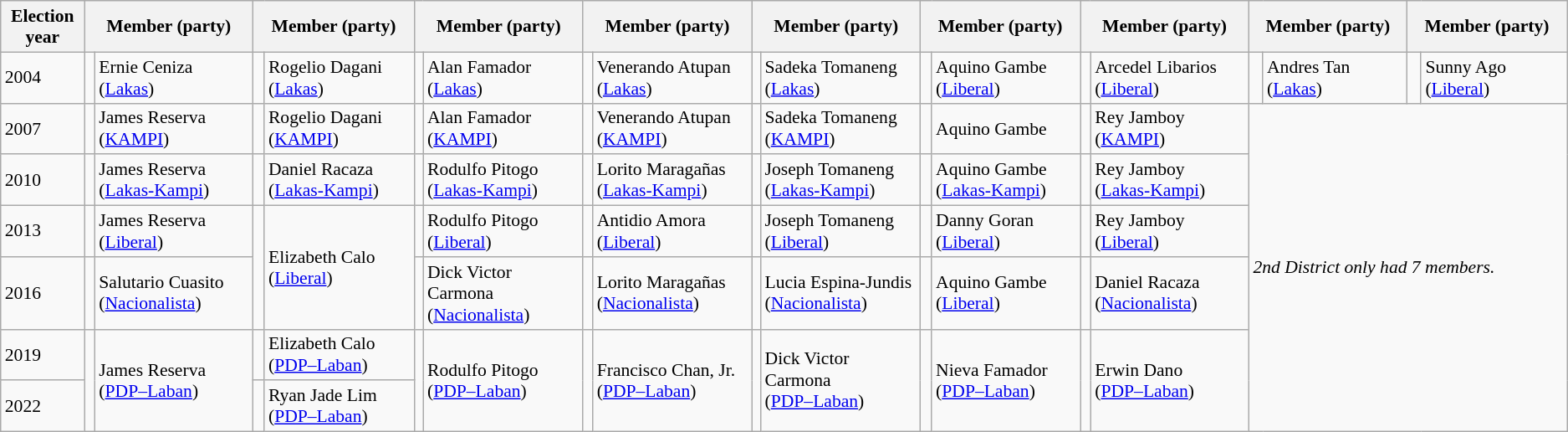<table class=wikitable style="font-size:90%">
<tr>
<th width=60px>Election<br>year</th>
<th colspan=2 width=140px>Member (party)</th>
<th colspan=2 width=140px>Member (party)</th>
<th colspan=2 width=140px>Member (party)</th>
<th colspan=2 width=140px>Member (party)</th>
<th colspan=2 width=140px>Member (party)</th>
<th colspan=2 width=140px>Member (party)</th>
<th colspan=2 width=140px>Member (party)</th>
<th colspan=2 width=140px>Member (party)</th>
<th colspan=2 width=140px>Member (party)</th>
</tr>
<tr>
<td>2004</td>
<td bgcolor=></td>
<td>Ernie Ceniza<br>(<a href='#'>Lakas</a>)</td>
<td bgcolor=></td>
<td>Rogelio Dagani<br>(<a href='#'>Lakas</a>)</td>
<td bgcolor=></td>
<td>Alan Famador<br>(<a href='#'>Lakas</a>)</td>
<td bgcolor=></td>
<td>Venerando Atupan<br>(<a href='#'>Lakas</a>)</td>
<td bgcolor=></td>
<td>Sadeka Tomaneng<br>(<a href='#'>Lakas</a>)</td>
<td bgcolor=></td>
<td>Aquino Gambe<br>(<a href='#'>Liberal</a>)</td>
<td bgcolor=></td>
<td>Arcedel Libarios<br>(<a href='#'>Liberal</a>)</td>
<td bgcolor=></td>
<td>Andres Tan<br>(<a href='#'>Lakas</a>)</td>
<td bgcolor=></td>
<td>Sunny Ago<br>(<a href='#'>Liberal</a>)</td>
</tr>
<tr>
<td>2007</td>
<td bgcolor=></td>
<td>James Reserva<br>(<a href='#'>KAMPI</a>)</td>
<td bgcolor=></td>
<td>Rogelio Dagani<br>(<a href='#'>KAMPI</a>)</td>
<td bgcolor=></td>
<td>Alan Famador<br>(<a href='#'>KAMPI</a>)</td>
<td bgcolor=></td>
<td>Venerando Atupan<br>(<a href='#'>KAMPI</a>)</td>
<td bgcolor=></td>
<td>Sadeka Tomaneng<br>(<a href='#'>KAMPI</a>)</td>
<td></td>
<td>Aquino Gambe</td>
<td bgcolor=></td>
<td>Rey Jamboy<br>(<a href='#'>KAMPI</a>)</td>
<td colspan="4" rowspan="6"><em>2nd District only had 7 members.</em></td>
</tr>
<tr>
<td>2010</td>
<td bgcolor=></td>
<td>James Reserva<br>(<a href='#'>Lakas-Kampi</a>)</td>
<td bgcolor=></td>
<td>Daniel Racaza<br>(<a href='#'>Lakas-Kampi</a>)</td>
<td bgcolor=></td>
<td>Rodulfo Pitogo<br>(<a href='#'>Lakas-Kampi</a>)</td>
<td bgcolor=></td>
<td>Lorito Maragañas<br>(<a href='#'>Lakas-Kampi</a>)</td>
<td bgcolor=></td>
<td>Joseph Tomaneng<br>(<a href='#'>Lakas-Kampi</a>)</td>
<td bgcolor=></td>
<td>Aquino Gambe<br>(<a href='#'>Lakas-Kampi</a>)</td>
<td bgcolor=></td>
<td>Rey Jamboy<br>(<a href='#'>Lakas-Kampi</a>)</td>
</tr>
<tr>
<td>2013</td>
<td bgcolor=></td>
<td>James Reserva<br>(<a href='#'>Liberal</a>)</td>
<td rowspan=2 bgcolor=></td>
<td rowspan=2>Elizabeth Calo<br>(<a href='#'>Liberal</a>)</td>
<td bgcolor=></td>
<td>Rodulfo Pitogo<br>(<a href='#'>Liberal</a>)</td>
<td bgcolor=></td>
<td>Antidio Amora<br>(<a href='#'>Liberal</a>)</td>
<td bgcolor=></td>
<td>Joseph Tomaneng<br>(<a href='#'>Liberal</a>)</td>
<td bgcolor=></td>
<td>Danny Goran<br>(<a href='#'>Liberal</a>)</td>
<td bgcolor=></td>
<td>Rey Jamboy<br>(<a href='#'>Liberal</a>)</td>
</tr>
<tr>
<td>2016</td>
<td bgcolor=></td>
<td>Salutario Cuasito<br>(<a href='#'>Nacionalista</a>)</td>
<td bgcolor=></td>
<td>Dick Victor Carmona<br>(<a href='#'>Nacionalista</a>)</td>
<td bgcolor=></td>
<td>Lorito Maragañas<br>(<a href='#'>Nacionalista</a>)</td>
<td bgcolor=></td>
<td>Lucia Espina-Jundis<br>(<a href='#'>Nacionalista</a>)</td>
<td bgcolor=></td>
<td>Aquino Gambe<br>(<a href='#'>Liberal</a>)</td>
<td bgcolor=></td>
<td>Daniel Racaza<br>(<a href='#'>Nacionalista</a>)</td>
</tr>
<tr>
<td>2019</td>
<td rowspan=2 bgcolor=></td>
<td rowspan=2>James Reserva<br>(<a href='#'>PDP–Laban</a>)</td>
<td bgcolor=></td>
<td>Elizabeth Calo<br>(<a href='#'>PDP–Laban</a>)</td>
<td rowspan=2 bgcolor=></td>
<td rowspan=2>Rodulfo Pitogo<br>(<a href='#'>PDP–Laban</a>)</td>
<td rowspan=2 bgcolor=></td>
<td rowspan=2>Francisco Chan, Jr.<br>(<a href='#'>PDP–Laban</a>)</td>
<td rowspan=2 bgcolor=></td>
<td rowspan=2>Dick Victor Carmona<br>(<a href='#'>PDP–Laban</a>)</td>
<td rowspan=2 bgcolor=></td>
<td rowspan=2>Nieva Famador<br>(<a href='#'>PDP–Laban</a>)</td>
<td rowspan=2 bgcolor=></td>
<td rowspan=2>Erwin Dano<br>(<a href='#'>PDP–Laban</a>)</td>
</tr>
<tr>
<td>2022</td>
<td bgcolor=></td>
<td>Ryan Jade Lim<br>(<a href='#'>PDP–Laban</a>)</td>
</tr>
</table>
